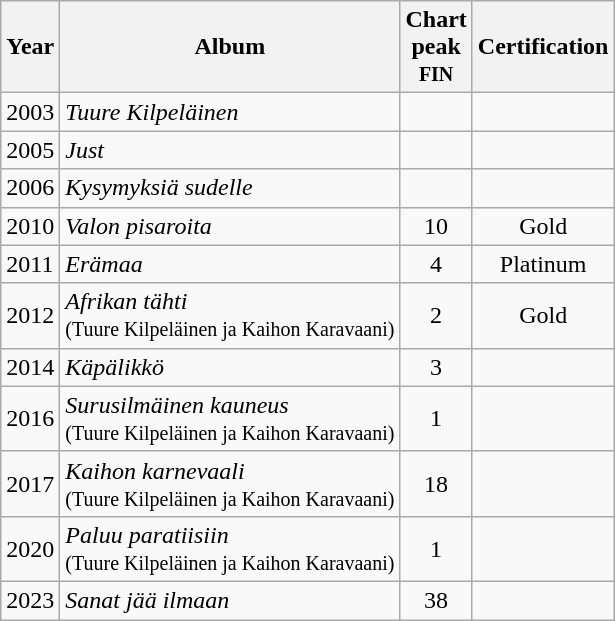<table class="wikitable">
<tr>
<th>Year</th>
<th>Album</th>
<th>Chart <br>peak<br><small>FIN<br></small></th>
<th>Certification</th>
</tr>
<tr>
<td>2003</td>
<td><em>Tuure Kilpeläinen</em></td>
<td style="text-align:center;"></td>
<td></td>
</tr>
<tr>
<td>2005</td>
<td><em>Just</em></td>
<td style="text-align:center;"></td>
<td></td>
</tr>
<tr>
<td>2006</td>
<td><em>Kysymyksiä sudelle</em></td>
<td style="text-align:center;"></td>
<td></td>
</tr>
<tr>
<td>2010</td>
<td><em>Valon pisaroita</em></td>
<td style="text-align:center;">10</td>
<td style="text-align:center;">Gold</td>
</tr>
<tr>
<td>2011</td>
<td><em>Erämaa</em></td>
<td style="text-align:center;">4</td>
<td style="text-align:center;">Platinum</td>
</tr>
<tr>
<td>2012</td>
<td><em>Afrikan tähti</em> <br><small>(Tuure Kilpeläinen ja Kaihon Karavaani)</small></td>
<td style="text-align:center;">2</td>
<td style="text-align:center;">Gold</td>
</tr>
<tr>
<td>2014</td>
<td><em>Käpälikkö</em></td>
<td style="text-align:center;">3</td>
<td style="text-align:center;"></td>
</tr>
<tr>
<td>2016</td>
<td><em>Surusilmäinen kauneus</em> <br><small>(Tuure Kilpeläinen ja Kaihon Karavaani)</small></td>
<td style="text-align:center;">1<br></td>
<td style="text-align:center;"></td>
</tr>
<tr>
<td>2017</td>
<td><em>Kaihon karnevaali</em> <br><small>(Tuure Kilpeläinen ja Kaihon Karavaani)</small></td>
<td style="text-align:center;">18<br></td>
<td style="text-align:center;"></td>
</tr>
<tr>
<td>2020</td>
<td><em>Paluu paratiisiin</em> <br><small>(Tuure Kilpeläinen ja Kaihon Karavaani)</small></td>
<td style="text-align:center;">1<br></td>
<td style="text-align:center;"></td>
</tr>
<tr>
<td>2023</td>
<td><em>Sanat jää ilmaan</em></td>
<td style="text-align:center;">38<br></td>
<td style="text-align:center;"></td>
</tr>
</table>
